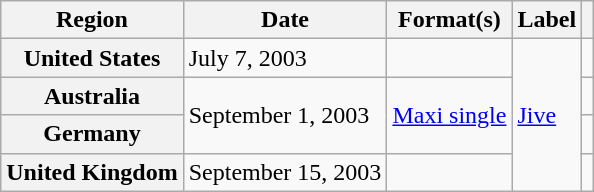<table class="wikitable plainrowheaders">
<tr>
<th scope="col">Region</th>
<th scope="col">Date</th>
<th scope="col">Format(s)</th>
<th scope="col">Label</th>
<th scope="col"></th>
</tr>
<tr>
<th scope="row">United States</th>
<td>July 7, 2003</td>
<td></td>
<td rowspan="4"><a href='#'>Jive</a></td>
<td></td>
</tr>
<tr>
<th scope="row">Australia</th>
<td rowspan="2">September 1, 2003</td>
<td rowspan="2"><a href='#'>Maxi single</a></td>
<td></td>
</tr>
<tr>
<th scope="row">Germany</th>
<td></td>
</tr>
<tr>
<th scope="row" rowspan="2">United Kingdom</th>
<td>September 15, 2003</td>
<td></td>
<td></td>
</tr>
</table>
